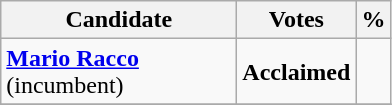<table class="wikitable">
<tr>
<th bgcolor="#DDDDFF" width="150px">Candidate</th>
<th bgcolor="#DDDDFF">Votes</th>
<th bgcolor="#DDDDFF">%</th>
</tr>
<tr>
<td><strong><a href='#'>Mario Racco</a></strong> (incumbent)</td>
<td><strong>Acclaimed</strong></td>
<td></td>
</tr>
<tr>
</tr>
</table>
